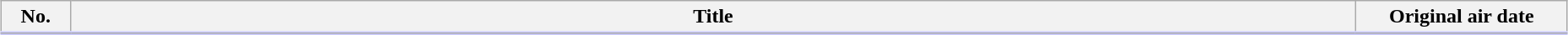<table class="wikitable" style="width: 98%; margin:auto; background:#FFF;">
<tr style="border-bottom: 3px solid #CCF;">
<th style="width:3em;">No.</th>
<th>Title</th>
<th style="width:10em;">Original air date</th>
</tr>
<tr>
</tr>
</table>
